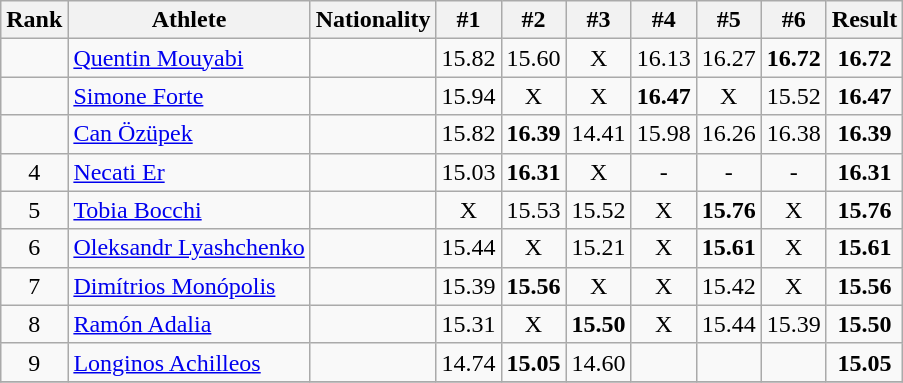<table class="wikitable sortable" style="text-align:center">
<tr>
<th>Rank</th>
<th>Athlete</th>
<th>Nationality</th>
<th>#1</th>
<th>#2</th>
<th>#3</th>
<th>#4</th>
<th>#5</th>
<th>#6</th>
<th>Result</th>
</tr>
<tr>
<td></td>
<td align="left"><a href='#'>Quentin Mouyabi</a></td>
<td align="left"></td>
<td>15.82</td>
<td>15.60</td>
<td>X</td>
<td>16.13</td>
<td>16.27</td>
<td><strong>16.72</strong></td>
<td><strong>16.72</strong></td>
</tr>
<tr>
<td></td>
<td align="left"><a href='#'>Simone Forte</a></td>
<td align="left"></td>
<td>15.94</td>
<td>X</td>
<td>X</td>
<td><strong>16.47</strong></td>
<td>X</td>
<td>15.52</td>
<td><strong>16.47</strong></td>
</tr>
<tr>
<td></td>
<td align="left"><a href='#'>Can Özüpek</a></td>
<td align="left"></td>
<td>15.82</td>
<td><strong>16.39</strong></td>
<td>14.41</td>
<td>15.98</td>
<td>16.26</td>
<td>16.38</td>
<td><strong>16.39</strong></td>
</tr>
<tr>
<td>4</td>
<td align="left"><a href='#'>Necati Er</a></td>
<td align="left"></td>
<td>15.03</td>
<td><strong>16.31</strong></td>
<td>X</td>
<td>-</td>
<td>-</td>
<td>-</td>
<td><strong>16.31</strong></td>
</tr>
<tr>
<td>5</td>
<td align="left"><a href='#'>Tobia Bocchi</a></td>
<td align="left"></td>
<td>X</td>
<td>15.53</td>
<td>15.52</td>
<td>X</td>
<td><strong>15.76</strong></td>
<td>X</td>
<td><strong>15.76</strong></td>
</tr>
<tr>
<td>6</td>
<td align="left"><a href='#'>Oleksandr Lyashchenko</a></td>
<td align="left"></td>
<td>15.44</td>
<td>X</td>
<td>15.21</td>
<td>X</td>
<td><strong>15.61</strong></td>
<td>X</td>
<td><strong>15.61</strong></td>
</tr>
<tr>
<td>7</td>
<td align="left"><a href='#'>Dimítrios Monópolis</a></td>
<td align="left"></td>
<td>15.39</td>
<td><strong>15.56</strong></td>
<td>X</td>
<td>X</td>
<td>15.42</td>
<td>X</td>
<td><strong>15.56</strong></td>
</tr>
<tr>
<td>8</td>
<td align="left"><a href='#'>Ramón Adalia</a></td>
<td align="left"></td>
<td>15.31</td>
<td>X</td>
<td><strong>15.50</strong></td>
<td>X</td>
<td>15.44</td>
<td>15.39</td>
<td><strong>15.50</strong></td>
</tr>
<tr>
<td>9</td>
<td align="left"><a href='#'>Longinos Achilleos</a></td>
<td align="left"></td>
<td>14.74</td>
<td><strong>15.05</strong></td>
<td>14.60</td>
<td></td>
<td></td>
<td></td>
<td><strong>15.05</strong></td>
</tr>
<tr>
</tr>
</table>
